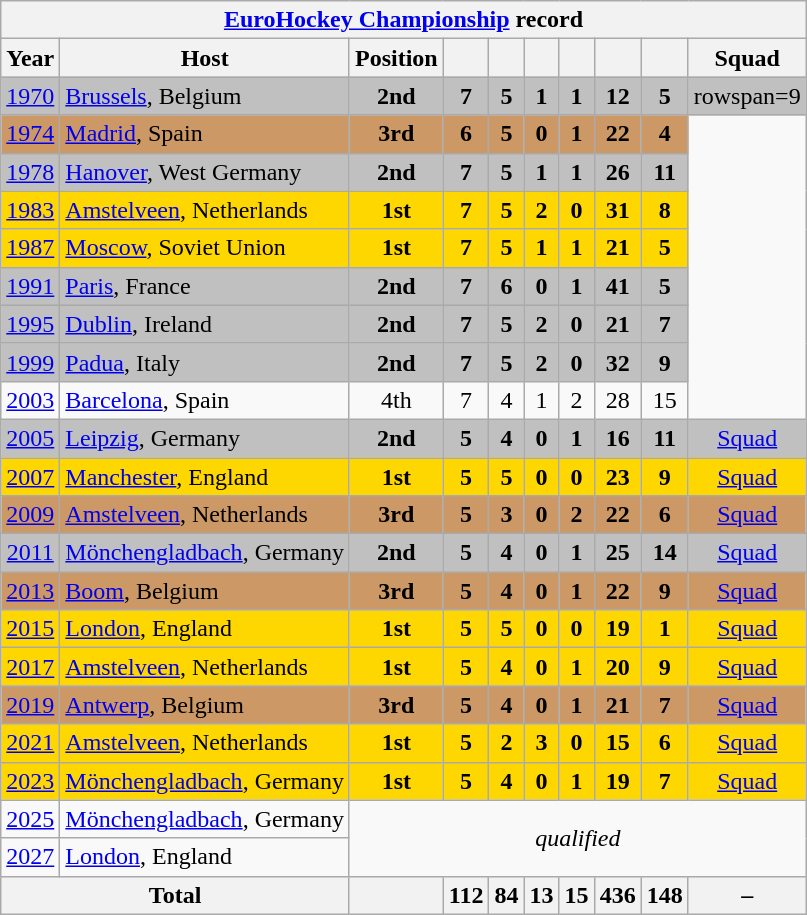<table class="wikitable" style="text-align: center;">
<tr>
<th colspan=10><a href='#'>EuroHockey Championship</a> record</th>
</tr>
<tr>
<th>Year</th>
<th>Host</th>
<th>Position</th>
<th></th>
<th></th>
<th></th>
<th></th>
<th></th>
<th></th>
<th>Squad</th>
</tr>
<tr bgcolor=silver>
<td><a href='#'>1970</a></td>
<td align=left> <a href='#'>Brussels</a>, Belgium</td>
<td><strong>2nd</strong></td>
<td><strong>7</strong></td>
<td><strong>5</strong></td>
<td><strong>1</strong></td>
<td><strong>1</strong></td>
<td><strong>12</strong></td>
<td><strong>5</strong></td>
<td>rowspan=9 </td>
</tr>
<tr bgcolor=cc9966>
<td><a href='#'>1974</a></td>
<td align=left> <a href='#'>Madrid</a>, Spain</td>
<td><strong>3rd</strong></td>
<td><strong>6</strong></td>
<td><strong>5</strong></td>
<td><strong>0</strong></td>
<td><strong>1</strong></td>
<td><strong>22</strong></td>
<td><strong>4</strong></td>
</tr>
<tr bgcolor=silver>
<td><a href='#'>1978</a></td>
<td align=left> <a href='#'>Hanover</a>, West Germany</td>
<td><strong>2nd</strong></td>
<td><strong>7</strong></td>
<td><strong>5</strong></td>
<td><strong>1</strong></td>
<td><strong>1</strong></td>
<td><strong>26</strong></td>
<td><strong>11</strong></td>
</tr>
<tr bgcolor=gold>
<td><a href='#'>1983</a></td>
<td align=left> <a href='#'>Amstelveen</a>, Netherlands</td>
<td><strong>1st</strong></td>
<td><strong>7</strong></td>
<td><strong>5</strong></td>
<td><strong>2</strong></td>
<td><strong>0</strong></td>
<td><strong>31</strong></td>
<td><strong>8</strong></td>
</tr>
<tr bgcolor=gold>
<td><a href='#'>1987</a></td>
<td align=left> <a href='#'>Moscow</a>, Soviet Union</td>
<td><strong>1st</strong></td>
<td><strong>7</strong></td>
<td><strong>5</strong></td>
<td><strong>1</strong></td>
<td><strong>1</strong></td>
<td><strong>21</strong></td>
<td><strong>5</strong></td>
</tr>
<tr bgcolor=silver>
<td><a href='#'>1991</a></td>
<td align=left> <a href='#'>Paris</a>, France</td>
<td><strong>2nd</strong></td>
<td><strong>7</strong></td>
<td><strong>6</strong></td>
<td><strong>0</strong></td>
<td><strong>1</strong></td>
<td><strong>41</strong></td>
<td><strong>5</strong></td>
</tr>
<tr bgcolor=silver>
<td><a href='#'>1995</a></td>
<td align=left> <a href='#'>Dublin</a>, Ireland</td>
<td><strong>2nd</strong></td>
<td><strong>7</strong></td>
<td><strong>5</strong></td>
<td><strong>2</strong></td>
<td><strong>0</strong></td>
<td><strong>21</strong></td>
<td><strong>7</strong></td>
</tr>
<tr bgcolor=silver>
<td><a href='#'>1999</a></td>
<td align=left> <a href='#'>Padua</a>, Italy</td>
<td><strong>2nd</strong></td>
<td><strong>7</strong></td>
<td><strong>5</strong></td>
<td><strong>2</strong></td>
<td><strong>0</strong></td>
<td><strong>32</strong></td>
<td><strong>9</strong></td>
</tr>
<tr>
<td><a href='#'>2003</a></td>
<td align=left> <a href='#'>Barcelona</a>, Spain</td>
<td>4th</td>
<td>7</td>
<td>4</td>
<td>1</td>
<td>2</td>
<td>28</td>
<td>15</td>
</tr>
<tr bgcolor=silver>
<td><a href='#'>2005</a></td>
<td align=left> <a href='#'>Leipzig</a>, Germany</td>
<td><strong>2nd</strong></td>
<td><strong>5</strong></td>
<td><strong>4</strong></td>
<td><strong>0</strong></td>
<td><strong>1</strong></td>
<td><strong>16</strong></td>
<td><strong>11</strong></td>
<td><a href='#'>Squad</a></td>
</tr>
<tr bgcolor=gold>
<td><a href='#'>2007</a></td>
<td align=left> <a href='#'>Manchester</a>, England</td>
<td><strong>1st</strong></td>
<td><strong>5</strong></td>
<td><strong>5</strong></td>
<td><strong>0</strong></td>
<td><strong>0</strong></td>
<td><strong>23</strong></td>
<td><strong>9</strong></td>
<td><a href='#'>Squad</a></td>
</tr>
<tr bgcolor=cc9966>
<td><a href='#'>2009</a></td>
<td align=left> <a href='#'>Amstelveen</a>, Netherlands</td>
<td><strong>3rd</strong></td>
<td><strong>5</strong></td>
<td><strong>3</strong></td>
<td><strong>0</strong></td>
<td><strong>2</strong></td>
<td><strong>22</strong></td>
<td><strong>6</strong></td>
<td><a href='#'>Squad</a></td>
</tr>
<tr bgcolor=silver>
<td><a href='#'>2011</a></td>
<td align=left> <a href='#'>Mönchengladbach</a>, Germany</td>
<td><strong>2nd</strong></td>
<td><strong>5</strong></td>
<td><strong>4</strong></td>
<td><strong>0</strong></td>
<td><strong>1</strong></td>
<td><strong>25</strong></td>
<td><strong>14</strong></td>
<td><a href='#'>Squad</a></td>
</tr>
<tr bgcolor=cc9966>
<td><a href='#'>2013</a></td>
<td align=left> <a href='#'>Boom</a>, Belgium</td>
<td><strong>3rd</strong></td>
<td><strong>5</strong></td>
<td><strong>4</strong></td>
<td><strong>0</strong></td>
<td><strong>1</strong></td>
<td><strong>22</strong></td>
<td><strong>9</strong></td>
<td><a href='#'>Squad</a></td>
</tr>
<tr bgcolor=gold>
<td><a href='#'>2015</a></td>
<td align=left> <a href='#'>London</a>, England</td>
<td><strong>1st</strong></td>
<td><strong>5</strong></td>
<td><strong>5</strong></td>
<td><strong>0</strong></td>
<td><strong>0</strong></td>
<td><strong>19</strong></td>
<td><strong>1</strong></td>
<td><a href='#'>Squad</a></td>
</tr>
<tr bgcolor=gold>
<td><a href='#'>2017</a></td>
<td align=left> <a href='#'>Amstelveen</a>, Netherlands</td>
<td><strong>1st</strong></td>
<td><strong>5</strong></td>
<td><strong>4</strong></td>
<td><strong>0</strong></td>
<td><strong>1</strong></td>
<td><strong>20</strong></td>
<td><strong>9</strong></td>
<td><a href='#'>Squad</a></td>
</tr>
<tr bgcolor=cc9966>
<td><a href='#'>2019</a></td>
<td align=left> <a href='#'>Antwerp</a>, Belgium</td>
<td><strong>3rd</strong></td>
<td><strong>5</strong></td>
<td><strong>4</strong></td>
<td><strong>0</strong></td>
<td><strong>1</strong></td>
<td><strong>21</strong></td>
<td><strong>7</strong></td>
<td><a href='#'>Squad</a></td>
</tr>
<tr bgcolor=gold>
<td><a href='#'>2021</a></td>
<td align=left> <a href='#'>Amstelveen</a>, Netherlands</td>
<td><strong>1st</strong></td>
<td><strong>5</strong></td>
<td><strong>2</strong></td>
<td><strong>3</strong></td>
<td><strong>0</strong></td>
<td><strong>15</strong></td>
<td><strong>6</strong></td>
<td><a href='#'>Squad</a></td>
</tr>
<tr bgcolor=gold>
<td><a href='#'>2023</a></td>
<td align=left> <a href='#'>Mönchengladbach</a>, Germany</td>
<td><strong>1st</strong></td>
<td><strong>5</strong></td>
<td><strong>4</strong></td>
<td><strong>0</strong></td>
<td><strong>1</strong></td>
<td><strong>19</strong></td>
<td><strong>7</strong></td>
<td><a href='#'>Squad</a></td>
</tr>
<tr>
<td><a href='#'>2025</a></td>
<td align=left> <a href='#'>Mönchengladbach</a>, Germany</td>
<td colspan=8 rowspan=2><em>qualified</em></td>
</tr>
<tr>
<td><a href='#'>2027</a></td>
<td align=left> <a href='#'>London</a>, England</td>
</tr>
<tr>
<th colspan=2>Total</th>
<th></th>
<th>112</th>
<th>84</th>
<th>13</th>
<th>15</th>
<th>436</th>
<th>148</th>
<th>–</th>
</tr>
</table>
